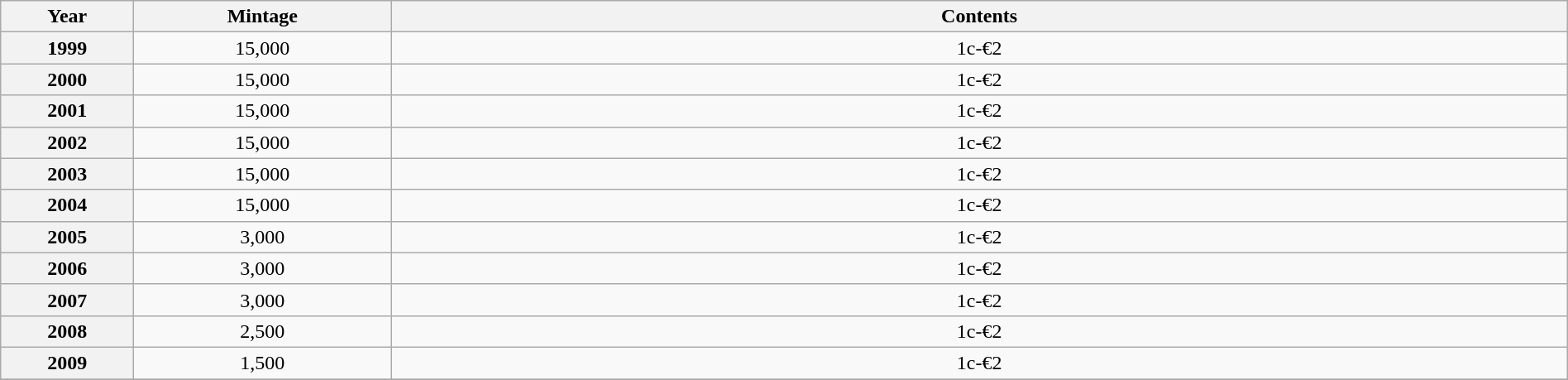<table class="wikitable" style="width:100%;text-align:center">
<tr>
<th width=100px>Year</th>
<th width=200px>Mintage</th>
<th>Contents</th>
</tr>
<tr>
<th>1999</th>
<td>15,000</td>
<td>1c-€2</td>
</tr>
<tr>
<th>2000</th>
<td>15,000</td>
<td>1c-€2</td>
</tr>
<tr>
<th>2001</th>
<td>15,000</td>
<td>1c-€2</td>
</tr>
<tr>
<th>2002</th>
<td>15,000</td>
<td>1c-€2</td>
</tr>
<tr>
<th>2003</th>
<td>15,000</td>
<td>1c-€2</td>
</tr>
<tr>
<th>2004</th>
<td>15,000</td>
<td>1c-€2</td>
</tr>
<tr>
<th>2005</th>
<td>3,000</td>
<td>1c-€2</td>
</tr>
<tr>
<th>2006</th>
<td>3,000</td>
<td>1c-€2</td>
</tr>
<tr>
<th>2007</th>
<td>3,000</td>
<td>1c-€2</td>
</tr>
<tr>
<th>2008</th>
<td>2,500</td>
<td>1c-€2</td>
</tr>
<tr>
<th>2009</th>
<td>1,500</td>
<td>1c-€2</td>
</tr>
<tr>
</tr>
</table>
